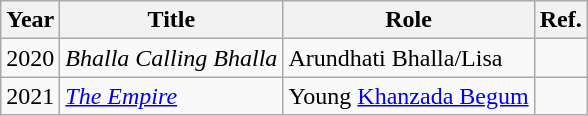<table class="wikitable">
<tr>
<th>Year</th>
<th>Title</th>
<th>Role</th>
<th>Ref.</th>
</tr>
<tr>
<td>2020</td>
<td><em>Bhalla Calling Bhalla</em></td>
<td>Arundhati Bhalla/Lisa</td>
<td></td>
</tr>
<tr>
<td>2021</td>
<td><em><a href='#'>The Empire</a></em></td>
<td>Young <a href='#'>Khanzada Begum</a></td>
<td></td>
</tr>
</table>
